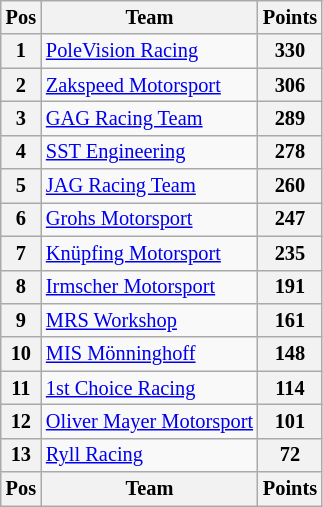<table class="wikitable" style="font-size:85%; text-align:center">
<tr style="background:#f9f9f9" valign="top">
<th valign="middle">Pos</th>
<th valign="middle">Team</th>
<th valign="middle">Points</th>
</tr>
<tr>
<th>1</th>
<td align="left"> <a href='#'>PoleVision Racing</a></td>
<th>330</th>
</tr>
<tr>
<th>2</th>
<td align="left"> <a href='#'>Zakspeed Motorsport</a></td>
<th>306</th>
</tr>
<tr>
<th>3</th>
<td align="left"> <a href='#'>GAG Racing Team</a></td>
<th>289</th>
</tr>
<tr>
<th>4</th>
<td align="left"> <a href='#'>SST Engineering</a></td>
<th>278</th>
</tr>
<tr>
<th>5</th>
<td align="left"> <a href='#'>JAG Racing Team</a></td>
<th>260</th>
</tr>
<tr>
<th>6</th>
<td align="left"> <a href='#'>Grohs Motorsport</a></td>
<th>247</th>
</tr>
<tr>
<th>7</th>
<td align="left"> <a href='#'>Knüpfing Motorsport</a></td>
<th>235</th>
</tr>
<tr>
<th>8</th>
<td align="left"> <a href='#'>Irmscher Motorsport</a></td>
<th>191</th>
</tr>
<tr>
<th>9</th>
<td align="left"> <a href='#'>MRS Workshop</a></td>
<th>161</th>
</tr>
<tr>
<th>10</th>
<td align="left"> <a href='#'>MIS Mönninghoff</a></td>
<th>148</th>
</tr>
<tr>
<th>11</th>
<td align="left"> <a href='#'>1st Choice Racing</a></td>
<th>114</th>
</tr>
<tr>
<th>12</th>
<td align="left"> <a href='#'>Oliver Mayer Motorsport</a></td>
<th>101</th>
</tr>
<tr>
<th>13</th>
<td align="left"> <a href='#'>Ryll Racing</a></td>
<th>72</th>
</tr>
<tr style="background:#f9f9f9" valign="top">
<th valign="middle">Pos</th>
<th valign="middle">Team</th>
<th valign="middle">Points</th>
</tr>
</table>
